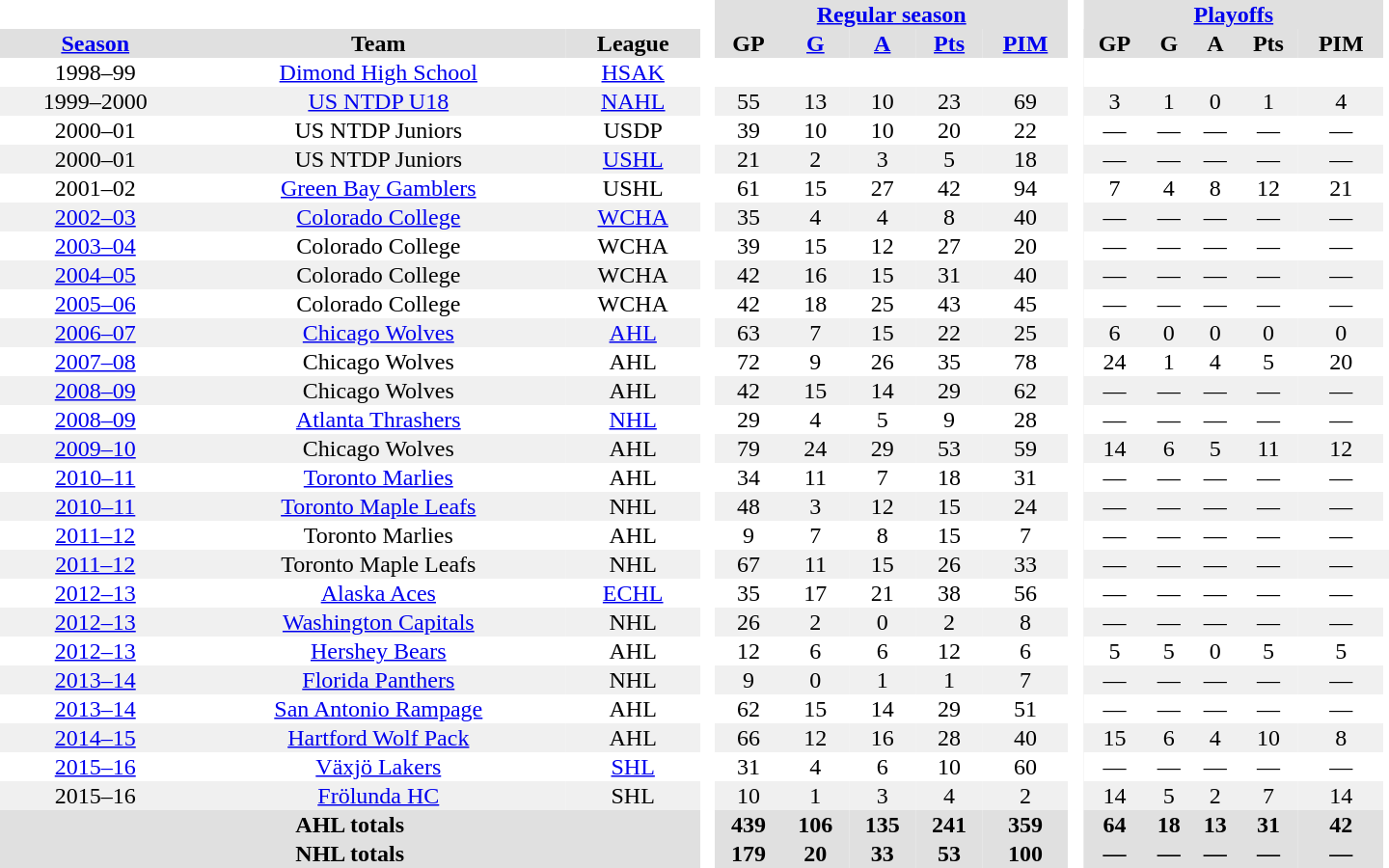<table border="0" cellpadding="1" cellspacing="0" style="text-align:center; width:60em">
<tr bgcolor="#e0e0e0">
<th colspan="3" bgcolor="#ffffff"> </th>
<th rowspan="99" bgcolor="#ffffff"> </th>
<th colspan="5"><a href='#'>Regular season</a></th>
<th rowspan="99" bgcolor="#ffffff"> </th>
<th colspan="5"><a href='#'>Playoffs</a></th>
</tr>
<tr style="background:#e0e0e0;">
<th><a href='#'>Season</a></th>
<th>Team</th>
<th>League</th>
<th>GP</th>
<th><a href='#'>G</a></th>
<th><a href='#'>A</a></th>
<th><a href='#'>Pts</a></th>
<th><a href='#'>PIM</a></th>
<th>GP</th>
<th>G</th>
<th>A</th>
<th>Pts</th>
<th>PIM</th>
</tr>
<tr>
<td>1998–99</td>
<td><a href='#'>Dimond High School</a></td>
<td><a href='#'>HSAK</a></td>
<td></td>
<td></td>
<td></td>
<td></td>
<td></td>
<td></td>
<td></td>
<td></td>
<td></td>
<td></td>
</tr>
<tr style="background:#f0f0f0;">
<td>1999–2000</td>
<td><a href='#'>US NTDP U18</a></td>
<td><a href='#'>NAHL</a></td>
<td>55</td>
<td>13</td>
<td>10</td>
<td>23</td>
<td>69</td>
<td>3</td>
<td>1</td>
<td>0</td>
<td>1</td>
<td>4</td>
</tr>
<tr>
<td>2000–01</td>
<td>US NTDP Juniors</td>
<td>USDP</td>
<td>39</td>
<td>10</td>
<td>10</td>
<td>20</td>
<td>22</td>
<td>—</td>
<td>—</td>
<td>—</td>
<td>—</td>
<td>—</td>
</tr>
<tr style="background:#f0f0f0;">
<td>2000–01</td>
<td>US NTDP Juniors</td>
<td><a href='#'>USHL</a></td>
<td>21</td>
<td>2</td>
<td>3</td>
<td>5</td>
<td>18</td>
<td>—</td>
<td>—</td>
<td>—</td>
<td>—</td>
<td>—</td>
</tr>
<tr>
<td>2001–02</td>
<td><a href='#'>Green Bay Gamblers</a></td>
<td>USHL</td>
<td>61</td>
<td>15</td>
<td>27</td>
<td>42</td>
<td>94</td>
<td>7</td>
<td>4</td>
<td>8</td>
<td>12</td>
<td>21</td>
</tr>
<tr style="background:#f0f0f0;">
<td><a href='#'>2002–03</a></td>
<td><a href='#'>Colorado College</a></td>
<td><a href='#'>WCHA</a></td>
<td>35</td>
<td>4</td>
<td>4</td>
<td>8</td>
<td>40</td>
<td>—</td>
<td>—</td>
<td>—</td>
<td>—</td>
<td>—</td>
</tr>
<tr>
<td><a href='#'>2003–04</a></td>
<td>Colorado College</td>
<td>WCHA</td>
<td>39</td>
<td>15</td>
<td>12</td>
<td>27</td>
<td>20</td>
<td>—</td>
<td>—</td>
<td>—</td>
<td>—</td>
<td>—</td>
</tr>
<tr style="background:#f0f0f0;">
<td><a href='#'>2004–05</a></td>
<td>Colorado College</td>
<td>WCHA</td>
<td>42</td>
<td>16</td>
<td>15</td>
<td>31</td>
<td>40</td>
<td>—</td>
<td>—</td>
<td>—</td>
<td>—</td>
<td>—</td>
</tr>
<tr>
<td><a href='#'>2005–06</a></td>
<td>Colorado College</td>
<td>WCHA</td>
<td>42</td>
<td>18</td>
<td>25</td>
<td>43</td>
<td>45</td>
<td>—</td>
<td>—</td>
<td>—</td>
<td>—</td>
<td>—</td>
</tr>
<tr style="background:#f0f0f0;">
<td><a href='#'>2006–07</a></td>
<td><a href='#'>Chicago Wolves</a></td>
<td><a href='#'>AHL</a></td>
<td>63</td>
<td>7</td>
<td>15</td>
<td>22</td>
<td>25</td>
<td>6</td>
<td>0</td>
<td>0</td>
<td>0</td>
<td>0</td>
</tr>
<tr>
<td><a href='#'>2007–08</a></td>
<td>Chicago Wolves</td>
<td>AHL</td>
<td>72</td>
<td>9</td>
<td>26</td>
<td>35</td>
<td>78</td>
<td>24</td>
<td>1</td>
<td>4</td>
<td>5</td>
<td>20</td>
</tr>
<tr style="background:#f0f0f0;">
<td><a href='#'>2008–09</a></td>
<td>Chicago Wolves</td>
<td>AHL</td>
<td>42</td>
<td>15</td>
<td>14</td>
<td>29</td>
<td>62</td>
<td>—</td>
<td>—</td>
<td>—</td>
<td>—</td>
<td>—</td>
</tr>
<tr>
<td><a href='#'>2008–09</a></td>
<td><a href='#'>Atlanta Thrashers</a></td>
<td><a href='#'>NHL</a></td>
<td>29</td>
<td>4</td>
<td>5</td>
<td>9</td>
<td>28</td>
<td>—</td>
<td>—</td>
<td>—</td>
<td>—</td>
<td>—</td>
</tr>
<tr style="background:#f0f0f0;">
<td><a href='#'>2009–10</a></td>
<td>Chicago Wolves</td>
<td>AHL</td>
<td>79</td>
<td>24</td>
<td>29</td>
<td>53</td>
<td>59</td>
<td>14</td>
<td>6</td>
<td>5</td>
<td>11</td>
<td>12</td>
</tr>
<tr>
<td><a href='#'>2010–11</a></td>
<td><a href='#'>Toronto Marlies</a></td>
<td>AHL</td>
<td>34</td>
<td>11</td>
<td>7</td>
<td>18</td>
<td>31</td>
<td>—</td>
<td>—</td>
<td>—</td>
<td>—</td>
<td>—</td>
</tr>
<tr style="background:#f0f0f0;">
<td><a href='#'>2010–11</a></td>
<td><a href='#'>Toronto Maple Leafs</a></td>
<td>NHL</td>
<td>48</td>
<td>3</td>
<td>12</td>
<td>15</td>
<td>24</td>
<td>—</td>
<td>—</td>
<td>—</td>
<td>—</td>
<td>—</td>
</tr>
<tr>
<td><a href='#'>2011–12</a></td>
<td>Toronto Marlies</td>
<td>AHL</td>
<td>9</td>
<td>7</td>
<td>8</td>
<td>15</td>
<td>7</td>
<td>—</td>
<td>—</td>
<td>—</td>
<td>—</td>
<td>—</td>
</tr>
<tr style="background:#f0f0f0;">
<td><a href='#'>2011–12</a></td>
<td>Toronto Maple Leafs</td>
<td>NHL</td>
<td>67</td>
<td>11</td>
<td>15</td>
<td>26</td>
<td>33</td>
<td>—</td>
<td>—</td>
<td>—</td>
<td>—</td>
<td>—</td>
<td></td>
</tr>
<tr>
<td><a href='#'>2012–13</a></td>
<td><a href='#'>Alaska Aces</a></td>
<td><a href='#'>ECHL</a></td>
<td>35</td>
<td>17</td>
<td>21</td>
<td>38</td>
<td>56</td>
<td>—</td>
<td>—</td>
<td>—</td>
<td>—</td>
<td>—</td>
</tr>
<tr style="background:#f0f0f0;">
<td><a href='#'>2012–13</a></td>
<td><a href='#'>Washington Capitals</a></td>
<td>NHL</td>
<td>26</td>
<td>2</td>
<td>0</td>
<td>2</td>
<td>8</td>
<td>—</td>
<td>—</td>
<td>—</td>
<td>—</td>
<td>—</td>
</tr>
<tr>
<td><a href='#'>2012–13</a></td>
<td><a href='#'>Hershey Bears</a></td>
<td>AHL</td>
<td>12</td>
<td>6</td>
<td>6</td>
<td>12</td>
<td>6</td>
<td>5</td>
<td>5</td>
<td>0</td>
<td>5</td>
<td>5</td>
</tr>
<tr style="background:#f0f0f0;">
<td><a href='#'>2013–14</a></td>
<td><a href='#'>Florida Panthers</a></td>
<td>NHL</td>
<td>9</td>
<td>0</td>
<td>1</td>
<td>1</td>
<td>7</td>
<td>—</td>
<td>—</td>
<td>—</td>
<td>—</td>
<td>—</td>
</tr>
<tr>
<td><a href='#'>2013–14</a></td>
<td><a href='#'>San Antonio Rampage</a></td>
<td>AHL</td>
<td>62</td>
<td>15</td>
<td>14</td>
<td>29</td>
<td>51</td>
<td>—</td>
<td>—</td>
<td>—</td>
<td>—</td>
<td>—</td>
</tr>
<tr style="background:#f0f0f0;">
<td><a href='#'>2014–15</a></td>
<td><a href='#'>Hartford Wolf Pack</a></td>
<td>AHL</td>
<td>66</td>
<td>12</td>
<td>16</td>
<td>28</td>
<td>40</td>
<td>15</td>
<td>6</td>
<td>4</td>
<td>10</td>
<td>8</td>
</tr>
<tr>
<td><a href='#'>2015–16</a></td>
<td><a href='#'>Växjö Lakers</a></td>
<td><a href='#'>SHL</a></td>
<td>31</td>
<td>4</td>
<td>6</td>
<td>10</td>
<td>60</td>
<td>—</td>
<td>—</td>
<td>—</td>
<td>—</td>
<td>—</td>
</tr>
<tr style="background:#f0f0f0;">
<td>2015–16</td>
<td><a href='#'>Frölunda HC</a></td>
<td>SHL</td>
<td>10</td>
<td>1</td>
<td>3</td>
<td>4</td>
<td>2</td>
<td>14</td>
<td>5</td>
<td>2</td>
<td>7</td>
<td>14</td>
</tr>
<tr bgcolor="#e0e0e0">
<th colspan="3">AHL totals</th>
<th>439</th>
<th>106</th>
<th>135</th>
<th>241</th>
<th>359</th>
<th>64</th>
<th>18</th>
<th>13</th>
<th>31</th>
<th>42</th>
</tr>
<tr bgcolor="#e0e0e0">
<th colspan="3">NHL totals</th>
<th>179</th>
<th>20</th>
<th>33</th>
<th>53</th>
<th>100</th>
<th>—</th>
<th>—</th>
<th>—</th>
<th>—</th>
<th>—</th>
</tr>
</table>
